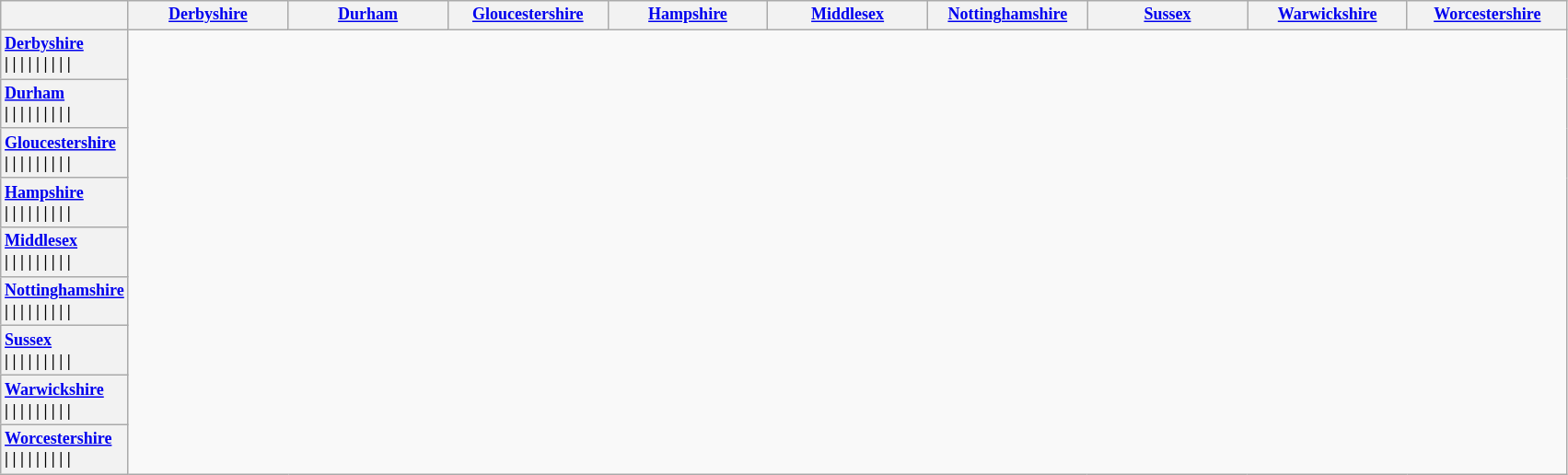<table class="wikitable" style="font-size: 75%; text-align:left;">
<tr>
<th style="width:50px; text-align:center;"></th>
<th width=110><a href='#'>Derbyshire</a></th>
<th width=110><a href='#'>Durham</a></th>
<th width=110><a href='#'>Gloucestershire</a></th>
<th width=110><a href='#'>Hampshire</a></th>
<th width=110><a href='#'>Middlesex</a></th>
<th width=110><a href='#'>Nottinghamshire</a></th>
<th width=110><a href='#'>Sussex</a></th>
<th width=110><a href='#'>Warwickshire</a></th>
<th width=110><a href='#'>Worcestershire</a></th>
</tr>
<tr>
<th style="text-align:left; border-left:none"><a href='#'>Derbyshire</a><br> | 
 | 
 | 
 | 
 | 
 | 
 | 
 | 
 | </th>
</tr>
<tr>
<th style="text-align:left; border-left:none"><a href='#'>Durham</a><br> | 
 | 
 | 
 | 
 | 
 | 
 | 
 | 
 | </th>
</tr>
<tr>
<th style="text-align:left; border-left:none"><a href='#'>Gloucestershire</a><br> | 
 | 
 | 
 | 
 | 
 | 
 | 
 | 
 | </th>
</tr>
<tr>
<th style="text-align:left; border-left:none"><a href='#'>Hampshire</a><br> | 
 | 
 | 
 | 
 | 
 | 
 | 
 | 
 | </th>
</tr>
<tr>
<th style="text-align:left; border-left:none"><a href='#'>Middlesex</a><br> | 
 | 
 | 
 | 
 | 
 | 
 | 
 | 
 | </th>
</tr>
<tr>
<th style="text-align:left; border-left:none"><a href='#'>Nottinghamshire</a><br> | 
 | 
 | 
 | 
 | 
 | 
 | 
 | 
 | </th>
</tr>
<tr>
<th style="text-align:left; border-left:none"><a href='#'>Sussex</a><br> | 
 | 
 | 
 | 
 | 
 | 
 | 
 | 
 | </th>
</tr>
<tr>
<th style="text-align:left; border-left:none"><a href='#'>Warwickshire</a><br> | 
 | 
 | 
 | 
 | 
 | 
 | 
 | 
 | </th>
</tr>
<tr>
<th style="text-align:left; border-left:none"><a href='#'>Worcestershire</a><br> | 
 | 
 | 
 | 
 | 
 | 
 | 
 | 
 | </th>
</tr>
</table>
